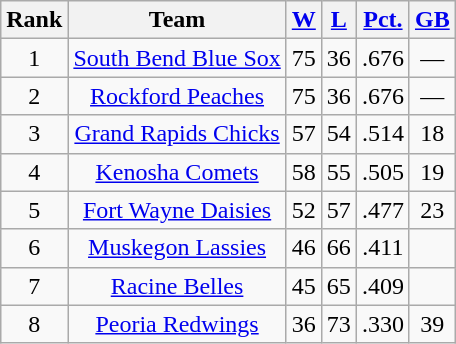<table class="wikitable" style="text-align:center;">
<tr>
<th>Rank</th>
<th>Team</th>
<th><a href='#'>W</a></th>
<th><a href='#'>L</a></th>
<th><a href='#'>Pct.</a></th>
<th><a href='#'>GB</a></th>
</tr>
<tr>
<td>1</td>
<td><a href='#'>South Bend Blue Sox</a></td>
<td>75</td>
<td>36</td>
<td>.676</td>
<td>—</td>
</tr>
<tr>
<td>2</td>
<td><a href='#'>Rockford Peaches</a></td>
<td>75</td>
<td>36</td>
<td>.676</td>
<td>—</td>
</tr>
<tr>
<td>3</td>
<td><a href='#'>Grand Rapids Chicks</a></td>
<td>57</td>
<td>54</td>
<td>.514</td>
<td>18</td>
</tr>
<tr>
<td>4</td>
<td><a href='#'>Kenosha Comets</a></td>
<td>58</td>
<td>55</td>
<td>.505</td>
<td>19</td>
</tr>
<tr>
<td>5</td>
<td><a href='#'>Fort Wayne Daisies</a></td>
<td>52</td>
<td>57</td>
<td>.477</td>
<td>23</td>
</tr>
<tr>
<td>6</td>
<td><a href='#'>Muskegon Lassies</a></td>
<td>46</td>
<td>66</td>
<td>.411</td>
<td></td>
</tr>
<tr>
<td>7</td>
<td><a href='#'>Racine Belles</a></td>
<td>45</td>
<td>65</td>
<td>.409</td>
<td></td>
</tr>
<tr>
<td>8</td>
<td><a href='#'>Peoria Redwings</a></td>
<td>36</td>
<td>73</td>
<td>.330</td>
<td>39</td>
</tr>
</table>
